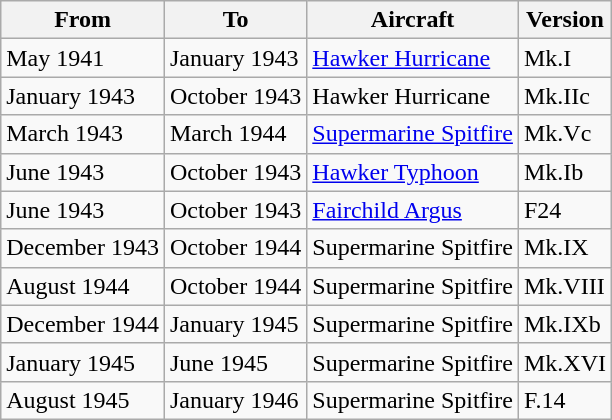<table class="wikitable">
<tr>
<th>From</th>
<th>To</th>
<th>Aircraft</th>
<th>Version</th>
</tr>
<tr>
<td>May 1941</td>
<td>January 1943</td>
<td><a href='#'>Hawker Hurricane</a></td>
<td>Mk.I</td>
</tr>
<tr>
<td>January 1943</td>
<td>October 1943</td>
<td>Hawker Hurricane</td>
<td>Mk.IIc</td>
</tr>
<tr>
<td>March 1943</td>
<td>March 1944</td>
<td><a href='#'>Supermarine Spitfire</a></td>
<td>Mk.Vc</td>
</tr>
<tr>
<td>June 1943</td>
<td>October 1943</td>
<td><a href='#'>Hawker Typhoon</a></td>
<td>Mk.Ib</td>
</tr>
<tr>
<td>June 1943</td>
<td>October 1943</td>
<td><a href='#'>Fairchild Argus</a></td>
<td>F24</td>
</tr>
<tr>
<td>December 1943</td>
<td>October 1944</td>
<td>Supermarine Spitfire</td>
<td>Mk.IX</td>
</tr>
<tr>
<td>August 1944</td>
<td>October 1944</td>
<td>Supermarine Spitfire</td>
<td>Mk.VIII</td>
</tr>
<tr>
<td>December 1944</td>
<td>January 1945</td>
<td>Supermarine Spitfire</td>
<td>Mk.IXb</td>
</tr>
<tr>
<td>January 1945</td>
<td>June 1945</td>
<td>Supermarine Spitfire</td>
<td>Mk.XVI</td>
</tr>
<tr>
<td>August 1945</td>
<td>January 1946</td>
<td>Supermarine Spitfire</td>
<td>F.14</td>
</tr>
</table>
